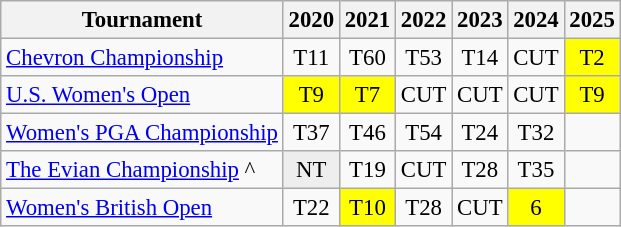<table class="wikitable" style="font-size:95%;text-align:center;">
<tr>
<th>Tournament</th>
<th>2020</th>
<th>2021</th>
<th>2022</th>
<th>2023</th>
<th>2024</th>
<th>2025</th>
</tr>
<tr>
<td align=left><a href='#'>Chevron Championship</a></td>
<td>T11</td>
<td>T60</td>
<td>T53</td>
<td>T14</td>
<td>CUT</td>
<td style="background:yellow;">T2</td>
</tr>
<tr>
<td align=left><a href='#'>U.S. Women's Open</a></td>
<td style="background:yellow;">T9</td>
<td style="background:yellow;">T7</td>
<td>CUT</td>
<td>CUT</td>
<td>CUT</td>
<td style="background:yellow;">T9</td>
</tr>
<tr>
<td align=left><a href='#'>Women's PGA Championship</a></td>
<td>T37</td>
<td>T46</td>
<td>T54</td>
<td>T24</td>
<td>T32</td>
<td></td>
</tr>
<tr>
<td align=left><a href='#'>The Evian Championship</a> ^</td>
<td style="background:#eeeeee;">NT</td>
<td>T19</td>
<td>CUT</td>
<td>T28</td>
<td>T35</td>
<td></td>
</tr>
<tr>
<td align=left><a href='#'>Women's British Open</a></td>
<td>T22</td>
<td style="background:yellow;">T10</td>
<td>T28</td>
<td>CUT</td>
<td style="background:yellow;">6</td>
<td></td>
</tr>
</table>
